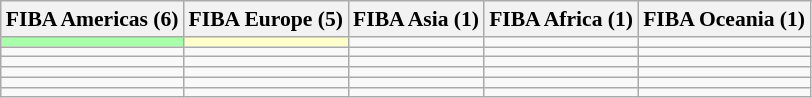<table class="wikitable" length=850 style="font-size:90%">
<tr>
<th>FIBA Americas (6)</th>
<th>FIBA Europe (5)</th>
<th>FIBA Asia (1)</th>
<th>FIBA Africa (1)</th>
<th>FIBA Oceania (1)</th>
</tr>
<tr>
<td bgcolor="#aaffaa"></td>
<td bgcolor="#ffffcc"></td>
<td></td>
<td></td>
<td></td>
</tr>
<tr>
<td></td>
<td></td>
<td></td>
<td></td>
<td></td>
</tr>
<tr>
<td></td>
<td></td>
<td></td>
<td></td>
<td></td>
</tr>
<tr>
<td></td>
<td></td>
<td></td>
<td></td>
<td></td>
</tr>
<tr>
<td></td>
<td></td>
<td></td>
<td></td>
<td></td>
</tr>
<tr>
<td></td>
<td></td>
<td></td>
<td></td>
<td></td>
</tr>
</table>
